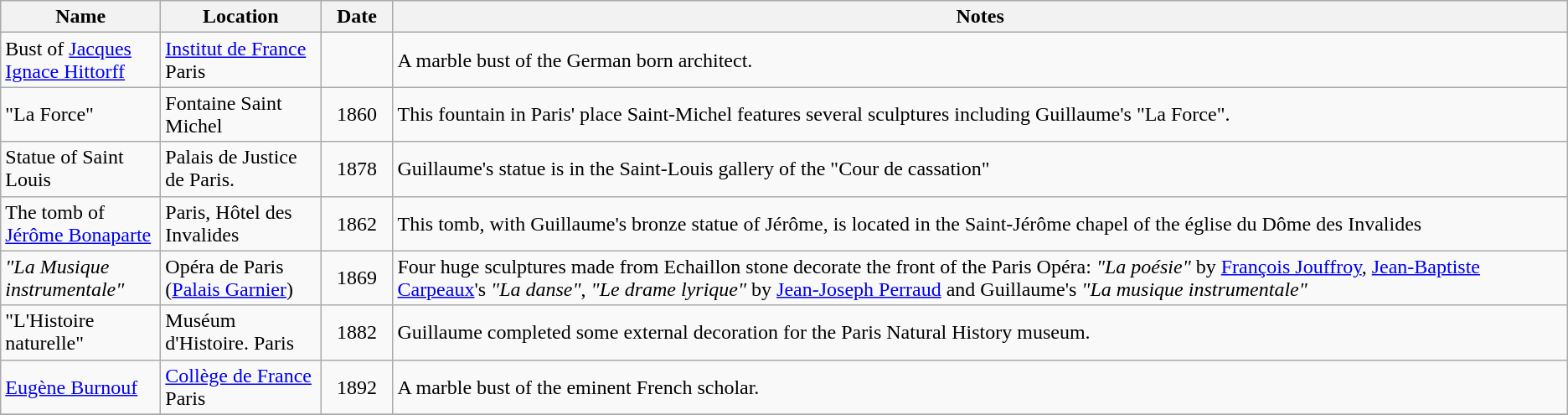<table class="wikitable sortable plainrowheaders">
<tr>
<th style="width:120px">Name</th>
<th style="width:120px">Location</th>
<th style="width:50px">Date</th>
<th class="unsortable">Notes</th>
</tr>
<tr>
<td>Bust of <a href='#'>Jacques Ignace Hittorff</a></td>
<td><a href='#'>Institut de France</a> Paris</td>
<td align="center"></td>
<td>A marble bust of the German born architect.<br></td>
</tr>
<tr>
<td>"La Force"</td>
<td>Fontaine Saint Michel</td>
<td align="center">1860</td>
<td>This fountain in Paris' place Saint-Michel features several sculptures including Guillaume's "La Force".<br></td>
</tr>
<tr>
<td>Statue of Saint Louis</td>
<td>Palais de Justice de Paris.</td>
<td align="center">1878</td>
<td>Guillaume's statue is in the Saint-Louis gallery  of the "Cour de cassation"<br></td>
</tr>
<tr>
<td>The tomb of <a href='#'>Jérôme Bonaparte</a></td>
<td>Paris, Hôtel des Invalides</td>
<td align="center">1862</td>
<td>This tomb, with Guillaume's bronze statue of Jérôme, is located in the Saint-Jérôme chapel of the église du Dôme des Invalides<br></td>
</tr>
<tr>
<td><em>"La Musique instrumentale"</em></td>
<td>Opéra de Paris (<a href='#'>Palais Garnier</a>)</td>
<td align="center">1869</td>
<td>Four huge sculptures made from Echaillon stone decorate the front of the Paris Opéra: <em>"La poésie"</em> by <a href='#'>François Jouffroy</a>,  <a href='#'>Jean-Baptiste Carpeaux</a>'s  <em>"La danse"</em>, <em>"Le drame lyrique"</em> by <a href='#'>Jean-Joseph Perraud</a> and Guillaume's <em>"La musique instrumentale"</em><br>
</td>
</tr>
<tr>
<td>"L'Histoire naturelle"</td>
<td>Muséum d'Histoire. Paris</td>
<td align="center">1882</td>
<td>Guillaume completed some external decoration for the Paris Natural History museum.<br></td>
</tr>
<tr>
<td><a href='#'>Eugène Burnouf</a></td>
<td><a href='#'>Collège de France</a> Paris</td>
<td align="center">1892</td>
<td>A marble bust of the eminent French scholar.<br></td>
</tr>
<tr>
</tr>
</table>
